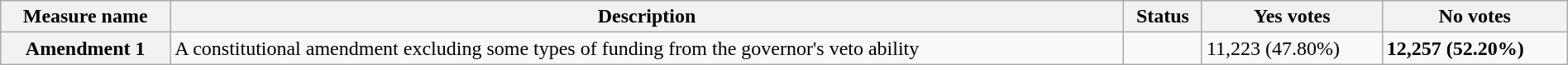<table class="wikitable sortable plainrowheaders" style="width:100%">
<tr>
<th scope="col">Measure name</th>
<th class="unsortable" scope="col">Description</th>
<th scope="col">Status</th>
<th scope="col">Yes votes</th>
<th scope="col">No votes</th>
</tr>
<tr>
<th scope="row">Amendment 1</th>
<td>A constitutional amendment excluding some types of funding from the governor's veto ability</td>
<td></td>
<td>11,223 (47.80%)</td>
<td><strong>12,257 (52.20%)</strong></td>
</tr>
</table>
